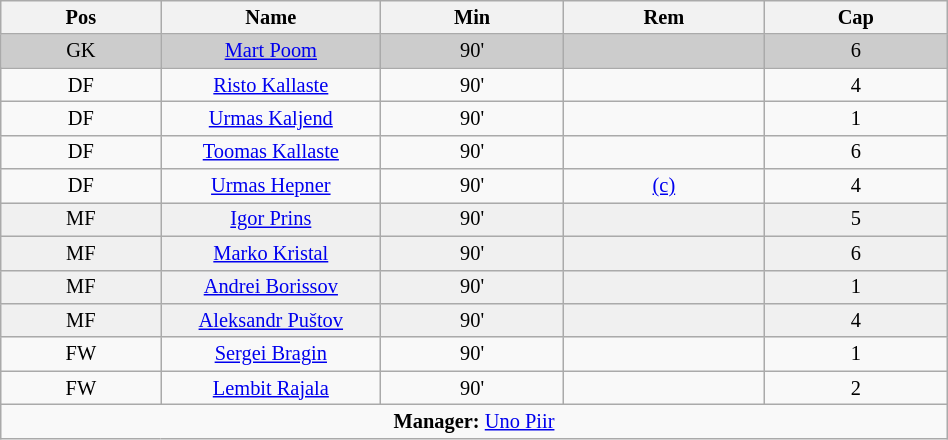<table class="wikitable collapsible collapsed" align="center" style="font-size:85%; text-align:center;" width="50%">
<tr>
<th>Pos</th>
<th width=140>Name</th>
<th>Min</th>
<th>Rem</th>
<th>Cap</th>
</tr>
<tr bgcolor="cccccc">
<td>GK</td>
<td><a href='#'>Mart Poom</a></td>
<td>90'</td>
<td></td>
<td>6</td>
</tr>
<tr>
<td>DF</td>
<td><a href='#'>Risto Kallaste</a></td>
<td>90'</td>
<td></td>
<td>4</td>
</tr>
<tr>
<td>DF</td>
<td><a href='#'>Urmas Kaljend</a></td>
<td>90'</td>
<td></td>
<td>1</td>
</tr>
<tr>
<td>DF</td>
<td><a href='#'>Toomas Kallaste</a></td>
<td>90'</td>
<td></td>
<td>6</td>
</tr>
<tr>
<td>DF</td>
<td><a href='#'>Urmas Hepner</a></td>
<td>90'</td>
<td><a href='#'>(c)</a></td>
<td>4</td>
</tr>
<tr bgcolor="#F0F0F0">
<td>MF</td>
<td><a href='#'>Igor Prins</a></td>
<td>90'</td>
<td></td>
<td>5</td>
</tr>
<tr bgcolor="#F0F0F0">
<td>MF</td>
<td><a href='#'>Marko Kristal</a></td>
<td>90'</td>
<td></td>
<td>6</td>
</tr>
<tr bgcolor="#F0F0F0">
<td>MF</td>
<td><a href='#'>Andrei Borissov</a></td>
<td>90'</td>
<td></td>
<td>1</td>
</tr>
<tr bgcolor="#F0F0F0">
<td>MF</td>
<td><a href='#'>Aleksandr Puštov</a></td>
<td>90'</td>
<td></td>
<td>4</td>
</tr>
<tr>
<td>FW</td>
<td><a href='#'>Sergei Bragin</a></td>
<td>90'</td>
<td></td>
<td>1</td>
</tr>
<tr>
<td>FW</td>
<td><a href='#'>Lembit Rajala</a></td>
<td>90'</td>
<td></td>
<td>2</td>
</tr>
<tr>
<td colspan=5 align=center><strong>Manager:</strong>  <a href='#'>Uno Piir</a></td>
</tr>
</table>
